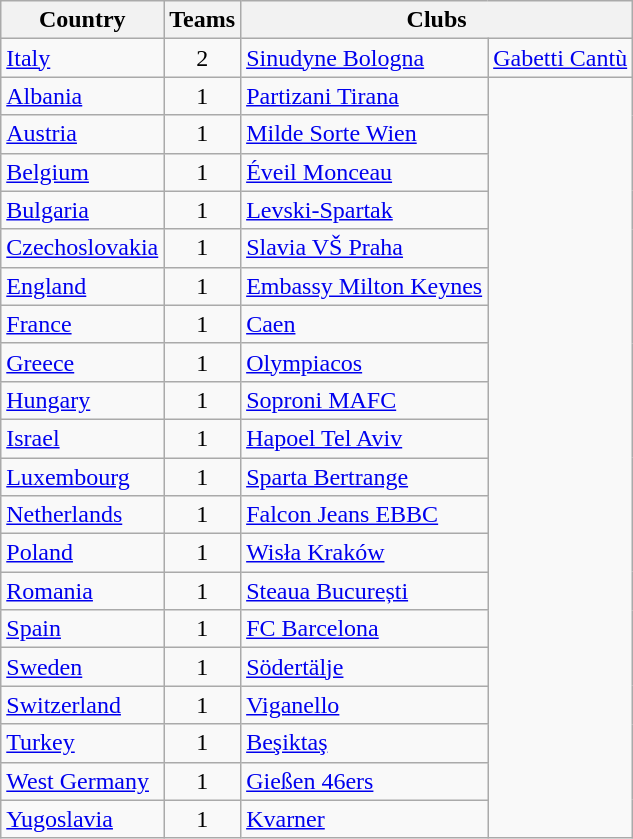<table class="wikitable" style="margin-left:0.5em;">
<tr>
<th>Country</th>
<th>Teams</th>
<th colspan=5>Clubs</th>
</tr>
<tr>
<td> <a href='#'>Italy</a></td>
<td align=center>2</td>
<td><a href='#'>Sinudyne Bologna</a></td>
<td><a href='#'>Gabetti Cantù</a></td>
</tr>
<tr>
<td> <a href='#'>Albania</a></td>
<td align=center>1</td>
<td><a href='#'>Partizani Tirana</a></td>
</tr>
<tr>
<td> <a href='#'>Austria</a></td>
<td align=center>1</td>
<td><a href='#'>Milde Sorte Wien</a></td>
</tr>
<tr>
<td> <a href='#'>Belgium</a></td>
<td align=center>1</td>
<td><a href='#'>Éveil Monceau</a></td>
</tr>
<tr>
<td> <a href='#'>Bulgaria</a></td>
<td align=center>1</td>
<td><a href='#'>Levski-Spartak</a></td>
</tr>
<tr>
<td> <a href='#'>Czechoslovakia</a></td>
<td align=center>1</td>
<td><a href='#'>Slavia VŠ Praha</a></td>
</tr>
<tr>
<td> <a href='#'>England</a></td>
<td align=center>1</td>
<td><a href='#'>Embassy Milton Keynes</a></td>
</tr>
<tr>
<td> <a href='#'>France</a></td>
<td align=center>1</td>
<td><a href='#'>Caen</a></td>
</tr>
<tr>
<td> <a href='#'>Greece</a></td>
<td align=center>1</td>
<td><a href='#'>Olympiacos</a></td>
</tr>
<tr>
<td> <a href='#'>Hungary</a></td>
<td align=center>1</td>
<td><a href='#'>Soproni MAFC</a></td>
</tr>
<tr>
<td> <a href='#'>Israel</a></td>
<td align=center>1</td>
<td><a href='#'>Hapoel Tel Aviv</a></td>
</tr>
<tr>
<td> <a href='#'>Luxembourg</a></td>
<td align=center>1</td>
<td><a href='#'>Sparta Bertrange</a></td>
</tr>
<tr>
<td> <a href='#'>Netherlands</a></td>
<td align=center>1</td>
<td><a href='#'>Falcon Jeans EBBC</a></td>
</tr>
<tr>
<td> <a href='#'>Poland</a></td>
<td align=center>1</td>
<td><a href='#'>Wisła Kraków</a></td>
</tr>
<tr>
<td> <a href='#'>Romania</a></td>
<td align=center>1</td>
<td><a href='#'>Steaua București</a></td>
</tr>
<tr>
<td> <a href='#'>Spain</a></td>
<td align=center>1</td>
<td><a href='#'>FC Barcelona</a></td>
</tr>
<tr>
<td> <a href='#'>Sweden</a></td>
<td align=center>1</td>
<td><a href='#'>Södertälje</a></td>
</tr>
<tr>
<td> <a href='#'>Switzerland</a></td>
<td align=center>1</td>
<td><a href='#'>Viganello</a></td>
</tr>
<tr>
<td> <a href='#'>Turkey</a></td>
<td align=center>1</td>
<td><a href='#'>Beşiktaş</a></td>
</tr>
<tr>
<td> <a href='#'>West Germany</a></td>
<td align=center>1</td>
<td><a href='#'>Gießen 46ers</a></td>
</tr>
<tr>
<td> <a href='#'>Yugoslavia</a></td>
<td align=center>1</td>
<td><a href='#'>Kvarner</a></td>
</tr>
</table>
